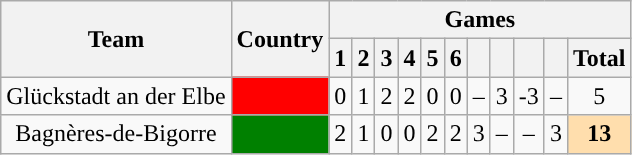<table class="wikitable plainrowheaders" style="text-align:center;">
<tr>
<th rowspan=2>Team</th>
<th rowspan=2>Country</th>
<th colspan=11>Games</th>
</tr>
<tr>
<th>1</th>
<th>2</th>
<th>3</th>
<th>4</th>
<th>5</th>
<th>6</th>
<th></th>
<th></th>
<th></th>
<th></th>
<th>Total</th>
</tr>
<tr>
<td>Glückstadt an der Elbe</td>
<td style="background:red"></td>
<td>0</td>
<td>1</td>
<td>2</td>
<td>2</td>
<td>0</td>
<td>0</td>
<td>–</td>
<td>3</td>
<td>-3</td>
<td>–</td>
<td>5</td>
</tr>
<tr>
<td>Bagnères-de-Bigorre</td>
<td style="background:green"></td>
<td>2</td>
<td>1</td>
<td>0</td>
<td>0</td>
<td>2</td>
<td>2</td>
<td>3</td>
<td>–</td>
<td>–</td>
<td>3</td>
<td style="font-weight:bold; background:NavajoWhite;">13</td>
</tr>
</table>
